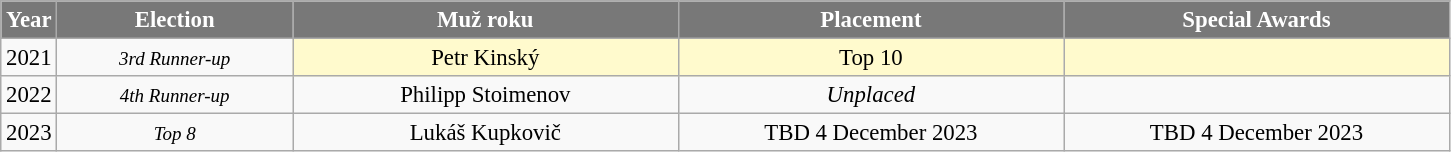<table class="wikitable sortable" style="font-size: 95%; text-align:center">
<tr>
<th width="30" style="background-color:#787878;color:#FFFFFF;">Year</th>
<th width="150" style="background-color:#787878;color:#FFFFFF;">Election</th>
<th width="250" style="background-color:#787878;color:#FFFFFF;">Muž roku</th>
<th width="250" style="background-color:#787878;color:#FFFFFF;">Placement</th>
<th width="250" style="background-color:#787878;color:#FFFFFF;">Special Awards</th>
</tr>
<tr>
<td>2021</td>
<td><small><em>3rd Runner-up</em></small></td>
<td style="background:#FFFACD;">Petr Kinský</td>
<td style="background:#FFFACD;">Top 10</td>
<td style="background:#FFFACD;"></td>
</tr>
<tr>
<td>2022</td>
<td><small><em>4th Runner-up</em></small></td>
<td>Philipp Stoimenov</td>
<td><em>Unplaced</em></td>
<td></td>
</tr>
<tr>
<td>2023</td>
<td><small><em>Top 8</em></small></td>
<td>Lukáš Kupkovič</td>
<td>TBD 4 December 2023</td>
<td>TBD 4 December 2023</td>
</tr>
</table>
